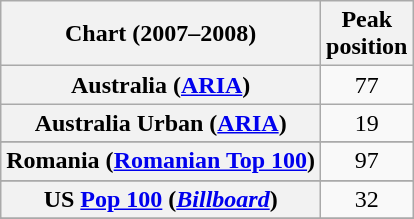<table class="wikitable sortable plainrowheaders" style="text-align:center">
<tr>
<th scope="col">Chart (2007–2008)</th>
<th scope="col">Peak<br>position</th>
</tr>
<tr>
<th scope="row">Australia (<a href='#'>ARIA</a>)</th>
<td>77</td>
</tr>
<tr>
<th scope="row">Australia Urban (<a href='#'>ARIA</a>)</th>
<td>19</td>
</tr>
<tr>
</tr>
<tr>
</tr>
<tr>
</tr>
<tr>
</tr>
<tr>
</tr>
<tr>
</tr>
<tr>
</tr>
<tr>
<th scope="row">Romania (<a href='#'>Romanian Top 100</a>)</th>
<td>97</td>
</tr>
<tr>
</tr>
<tr>
</tr>
<tr>
</tr>
<tr>
</tr>
<tr>
</tr>
<tr>
</tr>
<tr>
</tr>
<tr>
<th scope="row">US <a href='#'>Pop 100</a> (<em><a href='#'>Billboard</a></em>)</th>
<td>32</td>
</tr>
<tr>
</tr>
<tr>
</tr>
</table>
